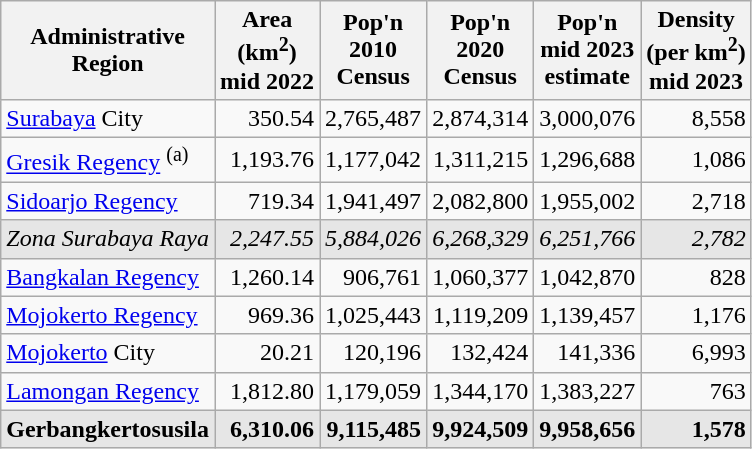<table class="wikitable" style="text-align:right">
<tr>
<th>Administrative<br>Region</th>
<th>Area<br>(km<sup>2</sup>)<br>mid 2022</th>
<th>Pop'n<br>2010<br>Census</th>
<th>Pop'n<br>2020<br>Census</th>
<th>Pop'n<br>mid 2023<br>estimate</th>
<th>Density<br>(per km<sup>2</sup>)<br>mid 2023</th>
</tr>
<tr>
<td align=left><a href='#'>Surabaya</a> City</td>
<td>350.54</td>
<td>2,765,487</td>
<td>2,874,314</td>
<td>3,000,076</td>
<td>8,558</td>
</tr>
<tr>
<td align=left><a href='#'>Gresik Regency</a> <sup>(a)</sup></td>
<td>1,193.76</td>
<td>1,177,042</td>
<td>1,311,215</td>
<td>1,296,688</td>
<td>1,086</td>
</tr>
<tr>
<td align=left><a href='#'>Sidoarjo Regency</a></td>
<td>719.34</td>
<td>1,941,497</td>
<td>2,082,800</td>
<td>1,955,002</td>
<td>2,718</td>
</tr>
<tr style="background:#e6e6e6">
<td align=left><em>Zona Surabaya Raya</em></td>
<td><em>2,247.55</em></td>
<td><em>5,884,026</em></td>
<td><em>6,268,329</em></td>
<td><em>6,251,766</em></td>
<td><em>2,782</em></td>
</tr>
<tr>
<td align=left><a href='#'>Bangkalan Regency</a></td>
<td>1,260.14</td>
<td>906,761</td>
<td>1,060,377</td>
<td>1,042,870</td>
<td>828</td>
</tr>
<tr>
<td align=left><a href='#'>Mojokerto Regency</a></td>
<td>969.36</td>
<td>1,025,443</td>
<td>1,119,209</td>
<td>1,139,457</td>
<td>1,176</td>
</tr>
<tr>
<td align=left><a href='#'>Mojokerto</a> City</td>
<td>20.21</td>
<td>120,196</td>
<td>132,424</td>
<td>141,336</td>
<td>6,993</td>
</tr>
<tr>
<td align=left><a href='#'>Lamongan Regency</a></td>
<td>1,812.80</td>
<td>1,179,059</td>
<td>1,344,170</td>
<td>1,383,227</td>
<td>763</td>
</tr>
<tr style="background:#e6e6e6">
<td align=left><strong>Gerbangkertosusila</strong></td>
<td><strong> 6,310.06</strong></td>
<td><strong> 9,115,485</strong></td>
<td><strong> 9,924,509</strong></td>
<td><strong> 9,958,656</strong></td>
<td><strong> 1,578</strong></td>
</tr>
</table>
